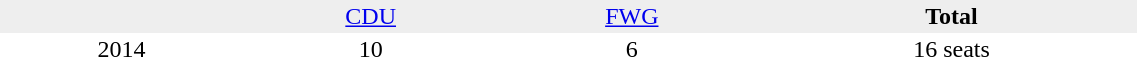<table border="0" cellpadding="2" cellspacing="0" width="60%">
<tr bgcolor="#eeeeee" align="center">
<td></td>
<td><a href='#'>CDU</a></td>
<td><a href='#'>FWG</a></td>
<td><strong>Total</strong></td>
</tr>
<tr align="center">
<td>2014</td>
<td>10</td>
<td>6</td>
<td>16 seats</td>
</tr>
</table>
